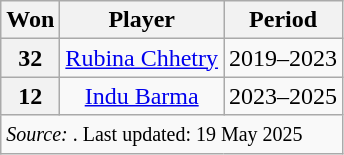<table class="wikitable" style="text-align: center;">
<tr>
<th>Won</th>
<th>Player</th>
<th>Period</th>
</tr>
<tr>
<th>32</th>
<td><a href='#'>Rubina Chhetry</a></td>
<td>2019–2023</td>
</tr>
<tr>
<th>12</th>
<td><a href='#'>Indu Barma</a></td>
<td>2023–2025</td>
</tr>
<tr>
<td colspan="3" style="text-align:left;"><small><em>Source: </em>. Last updated: 19 May 2025</small></td>
</tr>
</table>
